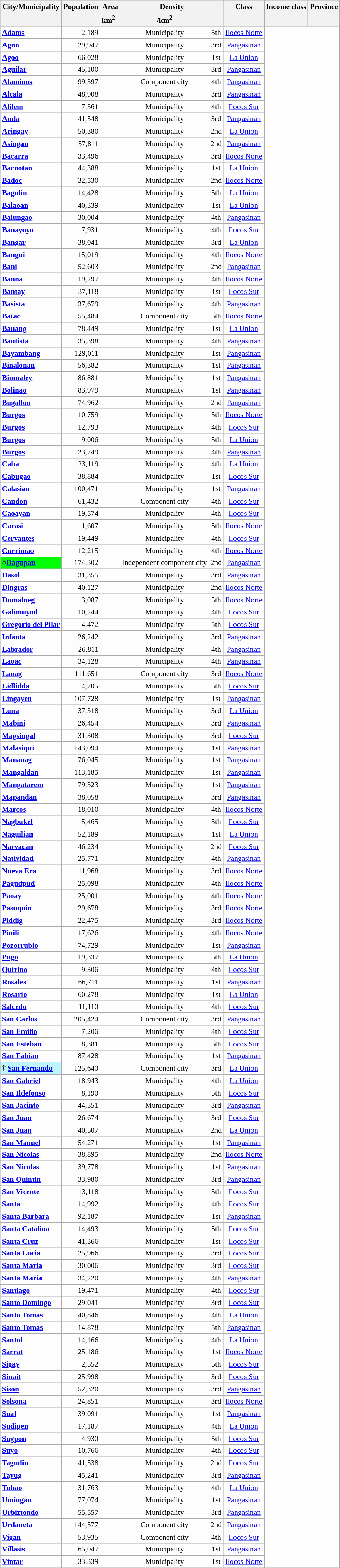<table class="wikitable sortable collapsible collapsed" style="text-align:center;background-color:#FDFDFD;font-size:90%;">
<tr>
<th scope="col" style="border-bottom:none;" class="unsortable">City/Municipality</th>
<th scope="col" style="border-bottom:none;" class="unsortable">Population </th>
<th scope="col" style="border-bottom:none;" class="unsortable" colspan=2>Area</th>
<th scope="col" style="border-bottom:none;" class="unsortable" colspan=2>Density</th>
<th scope="col" style="border-bottom:none;" class="unsortable">Class</th>
<th scope="col" style="border-bottom:none;" class="unsortable">Income class</th>
<th scope="col" style="border-bottom:none;" class="unsortable">Province</th>
</tr>
<tr>
<th scope="col" style="border-top:none;"></th>
<th scope="col" style="border-top:none;"></th>
<th scope="col" style="border-style:hidden hidden solid solid;">km<sup>2</sup></th>
<th scope="col" style="border-style:hidden solid solid hidden;" class="unsortable"></th>
<th scope="col" style="border-style:hidden hidden solid solid;">/km<sup>2</sup></th>
<th scope="col" style="border-style:hidden solid solid hidden;" class="unsortable"></th>
<th scope="col" style="border-top:none;"></th>
<th scope="col" style="border-top:none;"></th>
<th scope="col" style="border-top:none;"></th>
</tr>
<tr>
<th scope="row" style="text-align:left;background-color:initial;"><a href='#'>Adams</a></th>
<td style="text-align:right;">2,189</td>
<td></td>
<td></td>
<td style="text-align:center;">Municipality</td>
<td style="text-align:center;">5th</td>
<td style="text-align:center;"><a href='#'>Ilocos Norte</a></td>
</tr>
<tr>
<th scope="row" style="text-align:left;background-color:initial;"><a href='#'>Agno</a></th>
<td style="text-align:right;">29,947</td>
<td></td>
<td></td>
<td style="text-align:center;">Municipality</td>
<td style="text-align:center;">3rd</td>
<td style="text-align:center;"><a href='#'>Pangasinan</a></td>
</tr>
<tr>
<th scope="row" style="text-align:left;background-color:initial;"><a href='#'>Agoo</a></th>
<td style="text-align:right;">66,028</td>
<td></td>
<td></td>
<td style="text-align:center;">Municipality</td>
<td style="text-align:center;">1st</td>
<td style="text-align:center;"><a href='#'>La Union</a></td>
</tr>
<tr>
<th scope="row" style="text-align:left;background-color:initial;"><a href='#'>Aguilar</a></th>
<td style="text-align:right;">45,100</td>
<td></td>
<td></td>
<td style="text-align:center;">Municipality</td>
<td style="text-align:center;">3rd</td>
<td style="text-align:center;"><a href='#'>Pangasinan</a></td>
</tr>
<tr>
<th scope="row" style="text-align:left;background-color:initial;"><a href='#'>Alaminos</a></th>
<td style="text-align:right;">99,397</td>
<td></td>
<td></td>
<td style="text-align:center;">Component city</td>
<td style="text-align:center;">4th</td>
<td style="text-align:center;"><a href='#'>Pangasinan</a></td>
</tr>
<tr>
<th scope="row" style="text-align:left;background-color:initial;"><a href='#'>Alcala</a></th>
<td style="text-align:right;">48,908</td>
<td></td>
<td></td>
<td style="text-align:center;">Municipality</td>
<td style="text-align:center;">3rd</td>
<td style="text-align:center;"><a href='#'>Pangasinan</a></td>
</tr>
<tr>
<th scope="row" style="text-align:left;background-color:initial;"><a href='#'>Alilem</a></th>
<td style="text-align:right;">7,361</td>
<td></td>
<td></td>
<td style="text-align:center;">Municipality</td>
<td style="text-align:center;">4th</td>
<td style="text-align:center;"><a href='#'>Ilocos Sur</a></td>
</tr>
<tr>
<th scope="row" style="text-align:left;background-color:initial;"><a href='#'>Anda</a></th>
<td style="text-align:right;">41,548</td>
<td></td>
<td></td>
<td style="text-align:center;">Municipality</td>
<td style="text-align:center;">3rd</td>
<td style="text-align:center;"><a href='#'>Pangasinan</a></td>
</tr>
<tr>
<th scope="row" style="text-align:left;background-color:initial;"><a href='#'>Aringay</a></th>
<td style="text-align:right;">50,380</td>
<td></td>
<td></td>
<td style="text-align:center;">Municipality</td>
<td style="text-align:center;">2nd</td>
<td style="text-align:center;"><a href='#'>La Union</a></td>
</tr>
<tr>
<th scope="row" style="text-align:left;background-color:initial;"><a href='#'>Asingan</a></th>
<td style="text-align:right;">57,811</td>
<td></td>
<td></td>
<td style="text-align:center;">Municipality</td>
<td style="text-align:center;">2nd</td>
<td style="text-align:center;"><a href='#'>Pangasinan</a></td>
</tr>
<tr>
<th scope="row" style="text-align:left;background-color:initial;"><a href='#'>Bacarra</a></th>
<td style="text-align:right;">33,496</td>
<td></td>
<td></td>
<td style="text-align:center;">Municipality</td>
<td style="text-align:center;">3rd</td>
<td style="text-align:center;"><a href='#'>Ilocos Norte</a></td>
</tr>
<tr>
<th scope="row" style="text-align:left;background-color:initial;"><a href='#'>Bacnotan</a></th>
<td style="text-align:right;">44,388</td>
<td></td>
<td></td>
<td style="text-align:center;">Municipality</td>
<td style="text-align:center;">1st</td>
<td style="text-align:center;"><a href='#'>La Union</a></td>
</tr>
<tr>
<th scope="row" style="text-align:left;background-color:initial;"><a href='#'>Badoc</a></th>
<td style="text-align:right;">32,530</td>
<td></td>
<td></td>
<td style="text-align:center;">Municipality</td>
<td style="text-align:center;">2nd</td>
<td style="text-align:center;"><a href='#'>Ilocos Norte</a></td>
</tr>
<tr>
<th scope="row" style="text-align:left;background-color:initial;"><a href='#'>Bagulin</a></th>
<td style="text-align:right;">14,428</td>
<td></td>
<td></td>
<td style="text-align:center;">Municipality</td>
<td style="text-align:center;">5th</td>
<td style="text-align:center;"><a href='#'>La Union</a></td>
</tr>
<tr>
<th scope="row" style="text-align:left;background-color:initial;"><a href='#'>Balaoan</a></th>
<td style="text-align:right;">40,339</td>
<td></td>
<td></td>
<td style="text-align:center;">Municipality</td>
<td style="text-align:center;">1st</td>
<td style="text-align:center;"><a href='#'>La Union</a></td>
</tr>
<tr>
<th scope="row" style="text-align:left;background-color:initial;"><a href='#'>Balungao</a></th>
<td style="text-align:right;">30,004</td>
<td></td>
<td></td>
<td style="text-align:center;">Municipality</td>
<td style="text-align:center;">4th</td>
<td style="text-align:center;"><a href='#'>Pangasinan</a></td>
</tr>
<tr>
<th scope="row" style="text-align:left;background-color:initial;"><a href='#'>Banayoyo</a></th>
<td style="text-align:right;">7,931</td>
<td></td>
<td></td>
<td style="text-align:center;">Municipality</td>
<td style="text-align:center;">4th</td>
<td style="text-align:center;"><a href='#'>Ilocos Sur</a></td>
</tr>
<tr>
<th scope="row" style="text-align:left;background-color:initial;"><a href='#'>Bangar</a></th>
<td style="text-align:right;">38,041</td>
<td></td>
<td></td>
<td style="text-align:center;">Municipality</td>
<td style="text-align:center;">3rd</td>
<td style="text-align:center;"><a href='#'>La Union</a></td>
</tr>
<tr>
<th scope="row" style="text-align:left;background-color:initial;"><a href='#'>Bangui</a></th>
<td style="text-align:right;">15,019</td>
<td></td>
<td></td>
<td style="text-align:center;">Municipality</td>
<td style="text-align:center;">4th</td>
<td style="text-align:center;"><a href='#'>Ilocos Norte</a></td>
</tr>
<tr>
<th scope="row" style="text-align:left;background-color:initial;"><a href='#'>Bani</a></th>
<td style="text-align:right;">52,603</td>
<td></td>
<td></td>
<td style="text-align:center;">Municipality</td>
<td style="text-align:center;">2nd</td>
<td style="text-align:center;"><a href='#'>Pangasinan</a></td>
</tr>
<tr>
<th scope="row" style="text-align:left;background-color:initial;"><a href='#'>Banna</a></th>
<td style="text-align:right;">19,297</td>
<td></td>
<td></td>
<td style="text-align:center;">Municipality</td>
<td style="text-align:center;">4th</td>
<td style="text-align:center;"><a href='#'>Ilocos Norte</a></td>
</tr>
<tr>
<th scope="row" style="text-align:left;background-color:initial;"><a href='#'>Bantay</a></th>
<td style="text-align:right;">37,118</td>
<td></td>
<td></td>
<td style="text-align:center;">Municipality</td>
<td style="text-align:center;">1st</td>
<td style="text-align:center;"><a href='#'>Ilocos Sur</a></td>
</tr>
<tr>
<th scope="row" style="text-align:left;background-color:initial;"><a href='#'>Basista</a></th>
<td style="text-align:right;">37,679</td>
<td></td>
<td></td>
<td style="text-align:center;">Municipality</td>
<td style="text-align:center;">4th</td>
<td style="text-align:center;"><a href='#'>Pangasinan</a></td>
</tr>
<tr>
<th scope="row" style="text-align:left;background-color:initial;"><a href='#'>Batac</a></th>
<td style="text-align:right;">55,484</td>
<td></td>
<td></td>
<td style="text-align:center;">Component city</td>
<td style="text-align:center;">5th</td>
<td style="text-align:center;"><a href='#'>Ilocos Norte</a></td>
</tr>
<tr>
<th scope="row" style="text-align:left;background-color:initial;"><a href='#'>Bauang</a></th>
<td style="text-align:right;">78,449</td>
<td></td>
<td></td>
<td style="text-align:center;">Municipality</td>
<td style="text-align:center;">1st</td>
<td style="text-align:center;"><a href='#'>La Union</a></td>
</tr>
<tr>
<th scope="row" style="text-align:left;background-color:initial;"><a href='#'>Bautista</a></th>
<td style="text-align:right;">35,398</td>
<td></td>
<td></td>
<td style="text-align:center;">Municipality</td>
<td style="text-align:center;">4th</td>
<td style="text-align:center;"><a href='#'>Pangasinan</a></td>
</tr>
<tr>
<th scope="row" style="text-align:left;background-color:initial;"><a href='#'>Bayambang</a></th>
<td style="text-align:right;">129,011</td>
<td></td>
<td></td>
<td style="text-align:center;">Municipality</td>
<td style="text-align:center;">1st</td>
<td style="text-align:center;"><a href='#'>Pangasinan</a></td>
</tr>
<tr>
<th scope="row" style="text-align:left;background-color:initial;"><a href='#'>Binalonan</a></th>
<td style="text-align:right;">56,382</td>
<td></td>
<td></td>
<td style="text-align:center;">Municipality</td>
<td style="text-align:center;">1st</td>
<td style="text-align:center;"><a href='#'>Pangasinan</a></td>
</tr>
<tr>
<th scope="row" style="text-align:left;background-color:initial;"><a href='#'>Binmaley</a></th>
<td style="text-align:right;">86,881</td>
<td></td>
<td></td>
<td style="text-align:center;">Municipality</td>
<td style="text-align:center;">1st</td>
<td style="text-align:center;"><a href='#'>Pangasinan</a></td>
</tr>
<tr>
<th scope="row" style="text-align:left;background-color:initial;"><a href='#'>Bolinao</a></th>
<td style="text-align:right;">83,979</td>
<td></td>
<td></td>
<td style="text-align:center;">Municipality</td>
<td style="text-align:center;">1st</td>
<td style="text-align:center;"><a href='#'>Pangasinan</a></td>
</tr>
<tr>
<th scope="row" style="text-align:left;background-color:initial;"><a href='#'>Bugallon</a></th>
<td style="text-align:right;">74,962</td>
<td></td>
<td></td>
<td style="text-align:center;">Municipality</td>
<td style="text-align:center;">2nd</td>
<td style="text-align:center;"><a href='#'>Pangasinan</a></td>
</tr>
<tr>
<th scope="row" style="text-align:left;background-color:initial;"><a href='#'>Burgos</a></th>
<td style="text-align:right;">10,759</td>
<td></td>
<td></td>
<td style="text-align:center;">Municipality</td>
<td style="text-align:center;">5th</td>
<td style="text-align:center;"><a href='#'>Ilocos Norte</a></td>
</tr>
<tr>
<th scope="row" style="text-align:left;background-color:initial;"><a href='#'>Burgos</a></th>
<td style="text-align:right;">12,793</td>
<td></td>
<td></td>
<td style="text-align:center;">Municipality</td>
<td style="text-align:center;">4th</td>
<td style="text-align:center;"><a href='#'>Ilocos Sur</a></td>
</tr>
<tr>
<th scope="row" style="text-align:left;background-color:initial;"><a href='#'>Burgos</a></th>
<td style="text-align:right;">9,006</td>
<td></td>
<td></td>
<td style="text-align:center;">Municipality</td>
<td style="text-align:center;">5th</td>
<td style="text-align:center;"><a href='#'>La Union</a></td>
</tr>
<tr>
<th scope="row" style="text-align:left;background-color:initial;"><a href='#'>Burgos</a></th>
<td style="text-align:right;">23,749</td>
<td></td>
<td></td>
<td style="text-align:center;">Municipality</td>
<td style="text-align:center;">4th</td>
<td style="text-align:center;"><a href='#'>Pangasinan</a></td>
</tr>
<tr>
<th scope="row" style="text-align:left;background-color:initial;"><a href='#'>Caba</a></th>
<td style="text-align:right;">23,119</td>
<td></td>
<td></td>
<td style="text-align:center;">Municipality</td>
<td style="text-align:center;">4th</td>
<td style="text-align:center;"><a href='#'>La Union</a></td>
</tr>
<tr>
<th scope="row" style="text-align:left;background-color:initial;"><a href='#'>Cabugao</a></th>
<td style="text-align:right;">38,884</td>
<td></td>
<td></td>
<td style="text-align:center;">Municipality</td>
<td style="text-align:center;">1st</td>
<td style="text-align:center;"><a href='#'>Ilocos Sur</a></td>
</tr>
<tr>
<th scope="row" style="text-align:left;background-color:initial;"><a href='#'>Calasiao</a></th>
<td style="text-align:right;">100,471</td>
<td></td>
<td></td>
<td style="text-align:center;">Municipality</td>
<td style="text-align:center;">1st</td>
<td style="text-align:center;"><a href='#'>Pangasinan</a></td>
</tr>
<tr>
<th scope="row" style="text-align:left;background-color:initial;"><a href='#'>Candon</a></th>
<td style="text-align:right;">61,432</td>
<td></td>
<td></td>
<td style="text-align:center;">Component city</td>
<td style="text-align:center;">4th</td>
<td style="text-align:center;"><a href='#'>Ilocos Sur</a></td>
</tr>
<tr>
<th scope="row" style="text-align:left;background-color:initial;"><a href='#'>Caoayan</a></th>
<td style="text-align:right;">19,574</td>
<td></td>
<td></td>
<td style="text-align:center;">Municipality</td>
<td style="text-align:center;">4th</td>
<td style="text-align:center;"><a href='#'>Ilocos Sur</a></td>
</tr>
<tr>
<th scope="row" style="text-align:left;background-color:initial;"><a href='#'>Carasi</a></th>
<td style="text-align:right;">1,607</td>
<td></td>
<td></td>
<td style="text-align:center;">Municipality</td>
<td style="text-align:center;">5th</td>
<td style="text-align:center;"><a href='#'>Ilocos Norte</a></td>
</tr>
<tr>
<th scope="row" style="text-align:left;background-color:initial;"><a href='#'>Cervantes</a></th>
<td style="text-align:right;">19,449</td>
<td></td>
<td></td>
<td style="text-align:center;">Municipality</td>
<td style="text-align:center;">4th</td>
<td style="text-align:center;"><a href='#'>Ilocos Sur</a></td>
</tr>
<tr>
<th scope="row" style="text-align:left;background-color:initial;"><a href='#'>Currimao</a></th>
<td style="text-align:right;">12,215</td>
<td></td>
<td></td>
<td style="text-align:center;">Municipality</td>
<td style="text-align:center;">4th</td>
<td style="text-align:center;"><a href='#'>Ilocos Norte</a></td>
</tr>
<tr>
<th scope="row" style="text-align:left;background-color:#00FF00 ;">^<a href='#'>Dagupan</a></th>
<td style="text-align:right;">174,302</td>
<td></td>
<td></td>
<td style="text-align:center;">Independent component city</td>
<td style="text-align:center;">2nd</td>
<td style="text-align:center;"><a href='#'>Pangasinan</a></td>
</tr>
<tr>
<th scope="row" style="text-align:left;background-color:initial;"><a href='#'>Dasol</a></th>
<td style="text-align:right;">31,355</td>
<td></td>
<td></td>
<td style="text-align:center;">Municipality</td>
<td style="text-align:center;">3rd</td>
<td style="text-align:center;"><a href='#'>Pangasinan</a></td>
</tr>
<tr>
<th scope="row" style="text-align:left;background-color:initial;"><a href='#'>Dingras</a></th>
<td style="text-align:right;">40,127</td>
<td></td>
<td></td>
<td style="text-align:center;">Municipality</td>
<td style="text-align:center;">2nd</td>
<td style="text-align:center;"><a href='#'>Ilocos Norte</a></td>
</tr>
<tr>
<th scope="row" style="text-align:left;background-color:initial;"><a href='#'>Dumalneg</a></th>
<td style="text-align:right;">3,087</td>
<td></td>
<td></td>
<td style="text-align:center;">Municipality</td>
<td style="text-align:center;">5th</td>
<td style="text-align:center;"><a href='#'>Ilocos Norte</a></td>
</tr>
<tr>
<th scope="row" style="text-align:left;background-color:initial;"><a href='#'>Galimuyod</a></th>
<td style="text-align:right;">10,244</td>
<td></td>
<td></td>
<td style="text-align:center;">Municipality</td>
<td style="text-align:center;">4th</td>
<td style="text-align:center;"><a href='#'>Ilocos Sur</a></td>
</tr>
<tr>
<th scope="row" style="text-align:left;background-color:initial;"><a href='#'>Gregorio del Pilar</a></th>
<td style="text-align:right;">4,472</td>
<td></td>
<td></td>
<td style="text-align:center;">Municipality</td>
<td style="text-align:center;">5th</td>
<td style="text-align:center;"><a href='#'>Ilocos Sur</a></td>
</tr>
<tr>
<th scope="row" style="text-align:left;background-color:initial;"><a href='#'>Infanta</a></th>
<td style="text-align:right;">26,242</td>
<td></td>
<td></td>
<td style="text-align:center;">Municipality</td>
<td style="text-align:center;">3rd</td>
<td style="text-align:center;"><a href='#'>Pangasinan</a></td>
</tr>
<tr>
<th scope="row" style="text-align:left;background-color:initial;"><a href='#'>Labrador</a></th>
<td style="text-align:right;">26,811</td>
<td></td>
<td></td>
<td style="text-align:center;">Municipality</td>
<td style="text-align:center;">4th</td>
<td style="text-align:center;"><a href='#'>Pangasinan</a></td>
</tr>
<tr>
<th scope="row" style="text-align:left;background-color:initial;"><a href='#'>Laoac</a></th>
<td style="text-align:right;">34,128</td>
<td></td>
<td></td>
<td style="text-align:center;">Municipality</td>
<td style="text-align:center;">4th</td>
<td style="text-align:center;"><a href='#'>Pangasinan</a></td>
</tr>
<tr>
<th scope="row" style="text-align:left;background-color:initial;"><a href='#'>Laoag</a></th>
<td style="text-align:right;">111,651</td>
<td></td>
<td></td>
<td style="text-align:center;">Component city</td>
<td style="text-align:center;">3rd</td>
<td style="text-align:center;"><a href='#'>Ilocos Norte</a></td>
</tr>
<tr>
<th scope="row" style="text-align:left;background-color:initial;"><a href='#'>Lidlidda</a></th>
<td style="text-align:right;">4,705</td>
<td></td>
<td></td>
<td style="text-align:center;">Municipality</td>
<td style="text-align:center;">5th</td>
<td style="text-align:center;"><a href='#'>Ilocos Sur</a></td>
</tr>
<tr>
<th scope="row" style="text-align:left;background-color:initial;"><a href='#'>Lingayen</a></th>
<td style="text-align:right;">107,728</td>
<td></td>
<td></td>
<td style="text-align:center;">Municipality</td>
<td style="text-align:center;">1st</td>
<td style="text-align:center;"><a href='#'>Pangasinan</a></td>
</tr>
<tr>
<th scope="row" style="text-align:left;background-color:initial;"><a href='#'>Luna</a></th>
<td style="text-align:right;">37,318</td>
<td></td>
<td></td>
<td style="text-align:center;">Municipality</td>
<td style="text-align:center;">3rd</td>
<td style="text-align:center;"><a href='#'>La Union</a></td>
</tr>
<tr>
<th scope="row" style="text-align:left;background-color:initial;"><a href='#'>Mabini</a></th>
<td style="text-align:right;">26,454</td>
<td></td>
<td></td>
<td style="text-align:center;">Municipality</td>
<td style="text-align:center;">3rd</td>
<td style="text-align:center;"><a href='#'>Pangasinan</a></td>
</tr>
<tr>
<th scope="row" style="text-align:left;background-color:initial;"><a href='#'>Magsingal</a></th>
<td style="text-align:right;">31,308</td>
<td></td>
<td></td>
<td style="text-align:center;">Municipality</td>
<td style="text-align:center;">3rd</td>
<td style="text-align:center;"><a href='#'>Ilocos Sur</a></td>
</tr>
<tr>
<th scope="row" style="text-align:left;background-color:initial;"><a href='#'>Malasiqui</a></th>
<td style="text-align:right;">143,094</td>
<td></td>
<td></td>
<td style="text-align:center;">Municipality</td>
<td style="text-align:center;">1st</td>
<td style="text-align:center;"><a href='#'>Pangasinan</a></td>
</tr>
<tr>
<th scope="row" style="text-align:left;background-color:initial;"><a href='#'>Manaoag</a></th>
<td style="text-align:right;">76,045</td>
<td></td>
<td></td>
<td style="text-align:center;">Municipality</td>
<td style="text-align:center;">1st</td>
<td style="text-align:center;"><a href='#'>Pangasinan</a></td>
</tr>
<tr>
<th scope="row" style="text-align:left;background-color:initial;"><a href='#'>Mangaldan</a></th>
<td style="text-align:right;">113,185</td>
<td></td>
<td></td>
<td style="text-align:center;">Municipality</td>
<td style="text-align:center;">1st</td>
<td style="text-align:center;"><a href='#'>Pangasinan</a></td>
</tr>
<tr>
<th scope="row" style="text-align:left;background-color:initial;"><a href='#'>Mangatarem</a></th>
<td style="text-align:right;">79,323</td>
<td></td>
<td></td>
<td style="text-align:center;">Municipality</td>
<td style="text-align:center;">1st</td>
<td style="text-align:center;"><a href='#'>Pangasinan</a></td>
</tr>
<tr>
<th scope="row" style="text-align:left;background-color:initial;"><a href='#'>Mapandan</a></th>
<td style="text-align:right;">38,058</td>
<td></td>
<td></td>
<td style="text-align:center;">Municipality</td>
<td style="text-align:center;">3rd</td>
<td style="text-align:center;"><a href='#'>Pangasinan</a></td>
</tr>
<tr>
<th scope="row" style="text-align:left;background-color:initial;"><a href='#'>Marcos</a></th>
<td style="text-align:right;">18,010</td>
<td></td>
<td></td>
<td style="text-align:center;">Municipality</td>
<td style="text-align:center;">4th</td>
<td style="text-align:center;"><a href='#'>Ilocos Norte</a></td>
</tr>
<tr>
<th scope="row" style="text-align:left;background-color:initial;"><a href='#'>Nagbukel</a></th>
<td style="text-align:right;">5,465</td>
<td></td>
<td></td>
<td style="text-align:center;">Municipality</td>
<td style="text-align:center;">5th</td>
<td style="text-align:center;"><a href='#'>Ilocos Sur</a></td>
</tr>
<tr>
<th scope="row" style="text-align:left;background-color:initial;"><a href='#'>Naguilian</a></th>
<td style="text-align:right;">52,189</td>
<td></td>
<td></td>
<td style="text-align:center;">Municipality</td>
<td style="text-align:center;">1st</td>
<td style="text-align:center;"><a href='#'>La Union</a></td>
</tr>
<tr>
<th scope="row" style="text-align:left;background-color:initial;"><a href='#'>Narvacan</a></th>
<td style="text-align:right;">46,234</td>
<td></td>
<td></td>
<td style="text-align:center;">Municipality</td>
<td style="text-align:center;">2nd</td>
<td style="text-align:center;"><a href='#'>Ilocos Sur</a></td>
</tr>
<tr>
<th scope="row" style="text-align:left;background-color:initial;"><a href='#'>Natividad</a></th>
<td style="text-align:right;">25,771</td>
<td></td>
<td></td>
<td style="text-align:center;">Municipality</td>
<td style="text-align:center;">4th</td>
<td style="text-align:center;"><a href='#'>Pangasinan</a></td>
</tr>
<tr>
<th scope="row" style="text-align:left;background-color:initial;"><a href='#'>Nueva Era</a></th>
<td style="text-align:right;">11,968</td>
<td></td>
<td></td>
<td style="text-align:center;">Municipality</td>
<td style="text-align:center;">3rd</td>
<td style="text-align:center;"><a href='#'>Ilocos Norte</a></td>
</tr>
<tr>
<th scope="row" style="text-align:left;background-color:initial;"><a href='#'>Pagudpud</a></th>
<td style="text-align:right;">25,098</td>
<td></td>
<td></td>
<td style="text-align:center;">Municipality</td>
<td style="text-align:center;">4th</td>
<td style="text-align:center;"><a href='#'>Ilocos Norte</a></td>
</tr>
<tr>
<th scope="row" style="text-align:left;background-color:initial;"><a href='#'>Paoay</a></th>
<td style="text-align:right;">25,001</td>
<td></td>
<td></td>
<td style="text-align:center;">Municipality</td>
<td style="text-align:center;">4th</td>
<td style="text-align:center;"><a href='#'>Ilocos Norte</a></td>
</tr>
<tr>
<th scope="row" style="text-align:left;background-color:initial;"><a href='#'>Pasuquin</a></th>
<td style="text-align:right;">29,678</td>
<td></td>
<td></td>
<td style="text-align:center;">Municipality</td>
<td style="text-align:center;">3rd</td>
<td style="text-align:center;"><a href='#'>Ilocos Norte</a></td>
</tr>
<tr>
<th scope="row" style="text-align:left;background-color:initial;"><a href='#'>Piddig</a></th>
<td style="text-align:right;">22,475</td>
<td></td>
<td></td>
<td style="text-align:center;">Municipality</td>
<td style="text-align:center;">3rd</td>
<td style="text-align:center;"><a href='#'>Ilocos Norte</a></td>
</tr>
<tr>
<th scope="row" style="text-align:left;background-color:initial;"><a href='#'>Pinili</a></th>
<td style="text-align:right;">17,626</td>
<td></td>
<td></td>
<td style="text-align:center;">Municipality</td>
<td style="text-align:center;">4th</td>
<td style="text-align:center;"><a href='#'>Ilocos Norte</a></td>
</tr>
<tr>
<th scope="row" style="text-align:left;background-color:initial;"><a href='#'>Pozorrubio</a></th>
<td style="text-align:right;">74,729</td>
<td></td>
<td></td>
<td style="text-align:center;">Municipality</td>
<td style="text-align:center;">1st</td>
<td style="text-align:center;"><a href='#'>Pangasinan</a></td>
</tr>
<tr>
<th scope="row" style="text-align:left;background-color:initial;"><a href='#'>Pugo</a></th>
<td style="text-align:right;">19,337</td>
<td></td>
<td></td>
<td style="text-align:center;">Municipality</td>
<td style="text-align:center;">5th</td>
<td style="text-align:center;"><a href='#'>La Union</a></td>
</tr>
<tr>
<th scope="row" style="text-align:left;background-color:initial;"><a href='#'>Quirino</a></th>
<td style="text-align:right;">9,306</td>
<td></td>
<td></td>
<td style="text-align:center;">Municipality</td>
<td style="text-align:center;">4th</td>
<td style="text-align:center;"><a href='#'>Ilocos Sur</a></td>
</tr>
<tr>
<th scope="row" style="text-align:left;background-color:initial;"><a href='#'>Rosales</a></th>
<td style="text-align:right;">66,711</td>
<td></td>
<td></td>
<td style="text-align:center;">Municipality</td>
<td style="text-align:center;">1st</td>
<td style="text-align:center;"><a href='#'>Pangasinan</a></td>
</tr>
<tr>
<th scope="row" style="text-align:left;background-color:initial;"><a href='#'>Rosario</a></th>
<td style="text-align:right;">60,278</td>
<td></td>
<td></td>
<td style="text-align:center;">Municipality</td>
<td style="text-align:center;">1st</td>
<td style="text-align:center;"><a href='#'>La Union</a></td>
</tr>
<tr>
<th scope="row" style="text-align:left;background-color:initial;"><a href='#'>Salcedo</a></th>
<td style="text-align:right;">11,110</td>
<td></td>
<td></td>
<td style="text-align:center;">Municipality</td>
<td style="text-align:center;">4th</td>
<td style="text-align:center;"><a href='#'>Ilocos Sur</a></td>
</tr>
<tr>
<th scope="row" style="text-align:left;background-color:initial;"><a href='#'>San Carlos</a></th>
<td style="text-align:right;">205,424</td>
<td></td>
<td></td>
<td style="text-align:center;">Component city</td>
<td style="text-align:center;">3rd</td>
<td style="text-align:center;"><a href='#'>Pangasinan</a></td>
</tr>
<tr>
<th scope="row" style="text-align:left;background-color:initial;"><a href='#'>San Emilio</a></th>
<td style="text-align:right;">7,206</td>
<td></td>
<td></td>
<td style="text-align:center;">Municipality</td>
<td style="text-align:center;">4th</td>
<td style="text-align:center;"><a href='#'>Ilocos Sur</a></td>
</tr>
<tr>
<th scope="row" style="text-align:left;background-color:initial;"><a href='#'>San Esteban</a></th>
<td style="text-align:right;">8,381</td>
<td></td>
<td></td>
<td style="text-align:center;">Municipality</td>
<td style="text-align:center;">5th</td>
<td style="text-align:center;"><a href='#'>Ilocos Sur</a></td>
</tr>
<tr>
<th scope="row" style="text-align:left;background-color:initial;"><a href='#'>San Fabian</a></th>
<td style="text-align:right;">87,428</td>
<td></td>
<td></td>
<td style="text-align:center;">Municipality</td>
<td style="text-align:center;">1st</td>
<td style="text-align:center;"><a href='#'>Pangasinan</a></td>
</tr>
<tr>
<th scope="row" style="text-align:left;background-color:#BFF5FF;border-right:0;">† <a href='#'>San Fernando</a></th>
<td style="text-align:right;">125,640</td>
<td></td>
<td></td>
<td style="text-align:center;">Component city</td>
<td style="text-align:center;">3rd</td>
<td style="text-align:center;"><a href='#'>La Union</a></td>
</tr>
<tr>
<th scope="row" style="text-align:left;background-color:initial;"><a href='#'>San Gabriel</a></th>
<td style="text-align:right;">18,943</td>
<td></td>
<td></td>
<td style="text-align:center;">Municipality</td>
<td style="text-align:center;">4th</td>
<td style="text-align:center;"><a href='#'>La Union</a></td>
</tr>
<tr>
<th scope="row" style="text-align:left;background-color:initial;"><a href='#'>San Ildefonso</a></th>
<td style="text-align:right;">8,190</td>
<td></td>
<td></td>
<td style="text-align:center;">Municipality</td>
<td style="text-align:center;">5th</td>
<td style="text-align:center;"><a href='#'>Ilocos Sur</a></td>
</tr>
<tr>
<th scope="row" style="text-align:left;background-color:initial;"><a href='#'>San Jacinto</a></th>
<td style="text-align:right;">44,351</td>
<td></td>
<td></td>
<td style="text-align:center;">Municipality</td>
<td style="text-align:center;">3rd</td>
<td style="text-align:center;"><a href='#'>Pangasinan</a></td>
</tr>
<tr>
<th scope="row" style="text-align:left;background-color:initial;"><a href='#'>San Juan</a></th>
<td style="text-align:right;">26,674</td>
<td></td>
<td></td>
<td style="text-align:center;">Municipality</td>
<td style="text-align:center;">3rd</td>
<td style="text-align:center;"><a href='#'>Ilocos Sur</a></td>
</tr>
<tr>
<th scope="row" style="text-align:left;background-color:initial;"><a href='#'>San Juan</a></th>
<td style="text-align:right;">40,507</td>
<td></td>
<td></td>
<td style="text-align:center;">Municipality</td>
<td style="text-align:center;">2nd</td>
<td style="text-align:center;"><a href='#'>La Union</a></td>
</tr>
<tr>
<th scope="row" style="text-align:left;background-color:initial;"><a href='#'>San Manuel</a></th>
<td style="text-align:right;">54,271</td>
<td></td>
<td></td>
<td style="text-align:center;">Municipality</td>
<td style="text-align:center;">1st</td>
<td style="text-align:center;"><a href='#'>Pangasinan</a></td>
</tr>
<tr>
<th scope="row" style="text-align:left;background-color:initial;"><a href='#'>San Nicolas</a></th>
<td style="text-align:right;">38,895</td>
<td></td>
<td></td>
<td style="text-align:center;">Municipality</td>
<td style="text-align:center;">2nd</td>
<td style="text-align:center;"><a href='#'>Ilocos Norte</a></td>
</tr>
<tr>
<th scope="row" style="text-align:left;background-color:initial;"><a href='#'>San Nicolas</a></th>
<td style="text-align:right;">39,778</td>
<td></td>
<td></td>
<td style="text-align:center;">Municipality</td>
<td style="text-align:center;">1st</td>
<td style="text-align:center;"><a href='#'>Pangasinan</a></td>
</tr>
<tr>
<th scope="row" style="text-align:left;background-color:initial;"><a href='#'>San Quintin</a></th>
<td style="text-align:right;">33,980</td>
<td></td>
<td></td>
<td style="text-align:center;">Municipality</td>
<td style="text-align:center;">3rd</td>
<td style="text-align:center;"><a href='#'>Pangasinan</a></td>
</tr>
<tr>
<th scope="row" style="text-align:left;background-color:initial;"><a href='#'>San Vicente</a></th>
<td style="text-align:right;">13,118</td>
<td></td>
<td></td>
<td style="text-align:center;">Municipality</td>
<td style="text-align:center;">5th</td>
<td style="text-align:center;"><a href='#'>Ilocos Sur</a></td>
</tr>
<tr>
<th scope="row" style="text-align:left;background-color:initial;"><a href='#'>Santa</a></th>
<td style="text-align:right;">14,992</td>
<td></td>
<td></td>
<td style="text-align:center;">Municipality</td>
<td style="text-align:center;">4th</td>
<td style="text-align:center;"><a href='#'>Ilocos Sur</a></td>
</tr>
<tr>
<th scope="row" style="text-align:left;background-color:initial;"><a href='#'>Santa Barbara</a></th>
<td style="text-align:right;">92,187</td>
<td></td>
<td></td>
<td style="text-align:center;">Municipality</td>
<td style="text-align:center;">1st</td>
<td style="text-align:center;"><a href='#'>Pangasinan</a></td>
</tr>
<tr>
<th scope="row" style="text-align:left;background-color:initial;"><a href='#'>Santa Catalina</a></th>
<td style="text-align:right;">14,493</td>
<td></td>
<td></td>
<td style="text-align:center;">Municipality</td>
<td style="text-align:center;">5th</td>
<td style="text-align:center;"><a href='#'>Ilocos Sur</a></td>
</tr>
<tr>
<th scope="row" style="text-align:left;background-color:initial;"><a href='#'>Santa Cruz</a></th>
<td style="text-align:right;">41,366</td>
<td></td>
<td></td>
<td style="text-align:center;">Municipality</td>
<td style="text-align:center;">1st</td>
<td style="text-align:center;"><a href='#'>Ilocos Sur</a></td>
</tr>
<tr>
<th scope="row" style="text-align:left;background-color:initial;"><a href='#'>Santa Lucia</a></th>
<td style="text-align:right;">25,966</td>
<td></td>
<td></td>
<td style="text-align:center;">Municipality</td>
<td style="text-align:center;">3rd</td>
<td style="text-align:center;"><a href='#'>Ilocos Sur</a></td>
</tr>
<tr>
<th scope="row" style="text-align:left;background-color:initial;"><a href='#'>Santa Maria</a></th>
<td style="text-align:right;">30,006</td>
<td></td>
<td></td>
<td style="text-align:center;">Municipality</td>
<td style="text-align:center;">3rd</td>
<td style="text-align:center;"><a href='#'>Ilocos Sur</a></td>
</tr>
<tr>
<th scope="row" style="text-align:left;background-color:initial;"><a href='#'>Santa Maria</a></th>
<td style="text-align:right;">34,220</td>
<td></td>
<td></td>
<td style="text-align:center;">Municipality</td>
<td style="text-align:center;">4th</td>
<td style="text-align:center;"><a href='#'>Pangasinan</a></td>
</tr>
<tr>
<th scope="row" style="text-align:left;background-color:initial;"><a href='#'>Santiago</a></th>
<td style="text-align:right;">19,471</td>
<td></td>
<td></td>
<td style="text-align:center;">Municipality</td>
<td style="text-align:center;">4th</td>
<td style="text-align:center;"><a href='#'>Ilocos Sur</a></td>
</tr>
<tr>
<th scope="row" style="text-align:left;background-color:initial;"><a href='#'>Santo Domingo</a></th>
<td style="text-align:right;">29,041</td>
<td></td>
<td></td>
<td style="text-align:center;">Municipality</td>
<td style="text-align:center;">3rd</td>
<td style="text-align:center;"><a href='#'>Ilocos Sur</a></td>
</tr>
<tr>
<th scope="row" style="text-align:left;background-color:initial;"><a href='#'>Santo Tomas</a></th>
<td style="text-align:right;">40,846</td>
<td></td>
<td></td>
<td style="text-align:center;">Municipality</td>
<td style="text-align:center;">4th</td>
<td style="text-align:center;"><a href='#'>La Union</a></td>
</tr>
<tr>
<th scope="row" style="text-align:left;background-color:initial;"><a href='#'>Santo Tomas</a></th>
<td style="text-align:right;">14,878</td>
<td></td>
<td></td>
<td style="text-align:center;">Municipality</td>
<td style="text-align:center;">5th</td>
<td style="text-align:center;"><a href='#'>Pangasinan</a></td>
</tr>
<tr>
<th scope="row" style="text-align:left;background-color:initial;"><a href='#'>Santol</a></th>
<td style="text-align:right;">14,166</td>
<td></td>
<td></td>
<td style="text-align:center;">Municipality</td>
<td style="text-align:center;">4th</td>
<td style="text-align:center;"><a href='#'>La Union</a></td>
</tr>
<tr>
<th scope="row" style="text-align:left;background-color:initial;"><a href='#'>Sarrat</a></th>
<td style="text-align:right;">25,186</td>
<td></td>
<td></td>
<td style="text-align:center;">Municipality</td>
<td style="text-align:center;">1st</td>
<td style="text-align:center;"><a href='#'>Ilocos Norte</a></td>
</tr>
<tr>
<th scope="row" style="text-align:left;background-color:initial;"><a href='#'>Sigay</a></th>
<td style="text-align:right;">2,552</td>
<td></td>
<td></td>
<td style="text-align:center;">Municipality</td>
<td style="text-align:center;">5th</td>
<td style="text-align:center;"><a href='#'>Ilocos Sur</a></td>
</tr>
<tr>
<th scope="row" style="text-align:left;background-color:initial;"><a href='#'>Sinait</a></th>
<td style="text-align:right;">25,998</td>
<td></td>
<td></td>
<td style="text-align:center;">Municipality</td>
<td style="text-align:center;">3rd</td>
<td style="text-align:center;"><a href='#'>Ilocos Sur</a></td>
</tr>
<tr>
<th scope="row" style="text-align:left;background-color:initial;"><a href='#'>Sison</a></th>
<td style="text-align:right;">52,320</td>
<td></td>
<td></td>
<td style="text-align:center;">Municipality</td>
<td style="text-align:center;">3rd</td>
<td style="text-align:center;"><a href='#'>Pangasinan</a></td>
</tr>
<tr>
<th scope="row" style="text-align:left;background-color:initial;"><a href='#'>Solsona</a></th>
<td style="text-align:right;">24,851</td>
<td></td>
<td></td>
<td style="text-align:center;">Municipality</td>
<td style="text-align:center;">3rd</td>
<td style="text-align:center;"><a href='#'>Ilocos Norte</a></td>
</tr>
<tr>
<th scope="row" style="text-align:left;background-color:initial;"><a href='#'>Sual</a></th>
<td style="text-align:right;">39,091</td>
<td></td>
<td></td>
<td style="text-align:center;">Municipality</td>
<td style="text-align:center;">1st</td>
<td style="text-align:center;"><a href='#'>Pangasinan</a></td>
</tr>
<tr>
<th scope="row" style="text-align:left;background-color:initial;"><a href='#'>Sudipen</a></th>
<td style="text-align:right;">17,187</td>
<td></td>
<td></td>
<td style="text-align:center;">Municipality</td>
<td style="text-align:center;">4th</td>
<td style="text-align:center;"><a href='#'>La Union</a></td>
</tr>
<tr>
<th scope="row" style="text-align:left;background-color:initial;"><a href='#'>Sugpon</a></th>
<td style="text-align:right;">4,930</td>
<td></td>
<td></td>
<td style="text-align:center;">Municipality</td>
<td style="text-align:center;">5th</td>
<td style="text-align:center;"><a href='#'>Ilocos Sur</a></td>
</tr>
<tr>
<th scope="row" style="text-align:left;background-color:initial;"><a href='#'>Suyo</a></th>
<td style="text-align:right;">10,766</td>
<td></td>
<td></td>
<td style="text-align:center;">Municipality</td>
<td style="text-align:center;">4th</td>
<td style="text-align:center;"><a href='#'>Ilocos Sur</a></td>
</tr>
<tr>
<th scope="row" style="text-align:left;background-color:initial;"><a href='#'>Tagudin</a></th>
<td style="text-align:right;">41,538</td>
<td></td>
<td></td>
<td style="text-align:center;">Municipality</td>
<td style="text-align:center;">2nd</td>
<td style="text-align:center;"><a href='#'>Ilocos Sur</a></td>
</tr>
<tr>
<th scope="row" style="text-align:left;background-color:initial;"><a href='#'>Tayug</a></th>
<td style="text-align:right;">45,241</td>
<td></td>
<td></td>
<td style="text-align:center;">Municipality</td>
<td style="text-align:center;">3rd</td>
<td style="text-align:center;"><a href='#'>Pangasinan</a></td>
</tr>
<tr>
<th scope="row" style="text-align:left;background-color:initial;"><a href='#'>Tubao</a></th>
<td style="text-align:right;">31,763</td>
<td></td>
<td></td>
<td style="text-align:center;">Municipality</td>
<td style="text-align:center;">4th</td>
<td style="text-align:center;"><a href='#'>La Union</a></td>
</tr>
<tr>
<th scope="row" style="text-align:left;background-color:initial;"><a href='#'>Umingan</a></th>
<td style="text-align:right;">77,074</td>
<td></td>
<td></td>
<td style="text-align:center;">Municipality</td>
<td style="text-align:center;">1st</td>
<td style="text-align:center;"><a href='#'>Pangasinan</a></td>
</tr>
<tr>
<th scope="row" style="text-align:left;background-color:initial;"><a href='#'>Urbiztondo</a></th>
<td style="text-align:right;">55,557</td>
<td></td>
<td></td>
<td style="text-align:center;">Municipality</td>
<td style="text-align:center;">3rd</td>
<td style="text-align:center;"><a href='#'>Pangasinan</a></td>
</tr>
<tr>
<th scope="row" style="text-align:left;background-color:initial;"><a href='#'>Urdaneta</a></th>
<td style="text-align:right;">144,577</td>
<td></td>
<td></td>
<td style="text-align:center;">Component city</td>
<td style="text-align:center;">2nd</td>
<td style="text-align:center;"><a href='#'>Pangasinan</a></td>
</tr>
<tr>
<th scope="row" style="text-align:left;background-color:initial;"><a href='#'>Vigan</a></th>
<td style="text-align:right;">53,935</td>
<td></td>
<td></td>
<td style="text-align:center;">Component city</td>
<td style="text-align:center;">4th</td>
<td style="text-align:center;"><a href='#'>Ilocos Sur</a></td>
</tr>
<tr>
<th scope="row" style="text-align:left;background-color:initial;"><a href='#'>Villasis</a></th>
<td style="text-align:right;">65,047</td>
<td></td>
<td></td>
<td style="text-align:center;">Municipality</td>
<td style="text-align:center;">1st</td>
<td style="text-align:center;"><a href='#'>Pangasinan</a></td>
</tr>
<tr>
<th scope="row" style="text-align:left;background-color:initial;"><a href='#'>Vintar</a></th>
<td style="text-align:right;">33,339</td>
<td></td>
<td></td>
<td style="text-align:center;">Municipality</td>
<td style="text-align:center;">1st</td>
<td style="text-align:center;"><a href='#'>Ilocos Norte</a></td>
</tr>
</table>
